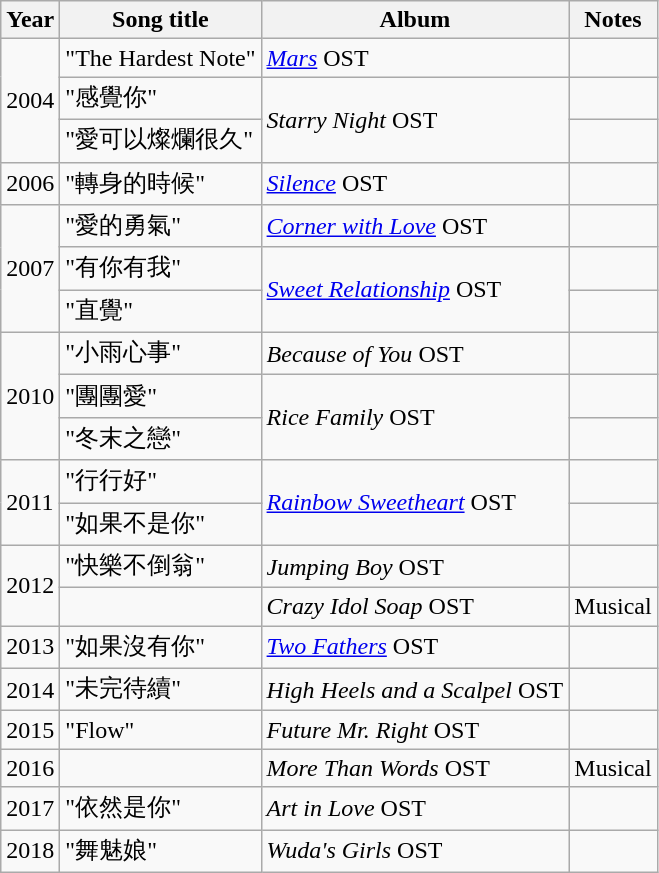<table class="wikitable">
<tr>
<th>Year</th>
<th>Song title</th>
<th>Album</th>
<th>Notes</th>
</tr>
<tr>
<td rowspan="3">2004</td>
<td>"The Hardest Note"</td>
<td><em><a href='#'>Mars</a></em> OST</td>
<td></td>
</tr>
<tr>
<td>"感覺你"</td>
<td rowspan="2"><em>Starry Night</em> OST</td>
<td></td>
</tr>
<tr>
<td>"愛可以燦爛很久"</td>
<td></td>
</tr>
<tr>
<td>2006</td>
<td>"轉身的時候"</td>
<td><em><a href='#'>Silence</a></em> OST</td>
<td></td>
</tr>
<tr>
<td rowspan="3">2007</td>
<td>"愛的勇氣"</td>
<td><em><a href='#'>Corner with Love</a></em> OST</td>
<td></td>
</tr>
<tr>
<td>"有你有我"</td>
<td rowspan="2"><em><a href='#'>Sweet Relationship</a></em> OST</td>
<td></td>
</tr>
<tr>
<td>"直覺"</td>
<td></td>
</tr>
<tr>
<td rowspan="3">2010</td>
<td>"小雨心事"</td>
<td><em>Because of You</em> OST</td>
<td></td>
</tr>
<tr>
<td>"團團愛"</td>
<td rowspan="2"><em>Rice Family</em> OST</td>
<td></td>
</tr>
<tr>
<td>"冬末之戀"</td>
<td></td>
</tr>
<tr>
<td rowspan="2">2011</td>
<td>"行行好"</td>
<td rowspan="2"><em><a href='#'>Rainbow Sweetheart</a></em> OST</td>
<td></td>
</tr>
<tr>
<td>"如果不是你"</td>
<td></td>
</tr>
<tr>
<td rowspan="2">2012</td>
<td>"快樂不倒翁"</td>
<td><em>Jumping Boy</em> OST</td>
<td></td>
</tr>
<tr>
<td></td>
<td><em>Crazy Idol Soap</em> OST</td>
<td>Musical</td>
</tr>
<tr>
<td>2013</td>
<td>"如果沒有你"</td>
<td><a href='#'><em>Two Fathers</em></a> OST</td>
<td></td>
</tr>
<tr>
<td>2014</td>
<td>"未完待續"</td>
<td><em>High Heels and a Scalpel</em> OST</td>
<td></td>
</tr>
<tr>
<td>2015</td>
<td>"Flow"</td>
<td><em>Future Mr. Right</em> OST</td>
<td></td>
</tr>
<tr>
<td>2016</td>
<td></td>
<td><em>More Than Words</em> OST</td>
<td>Musical</td>
</tr>
<tr>
<td>2017</td>
<td>"依然是你"</td>
<td><em>Art in Love</em> OST</td>
<td></td>
</tr>
<tr>
<td>2018</td>
<td>"舞魅娘"</td>
<td><em>Wuda's Girls</em> OST</td>
<td></td>
</tr>
</table>
